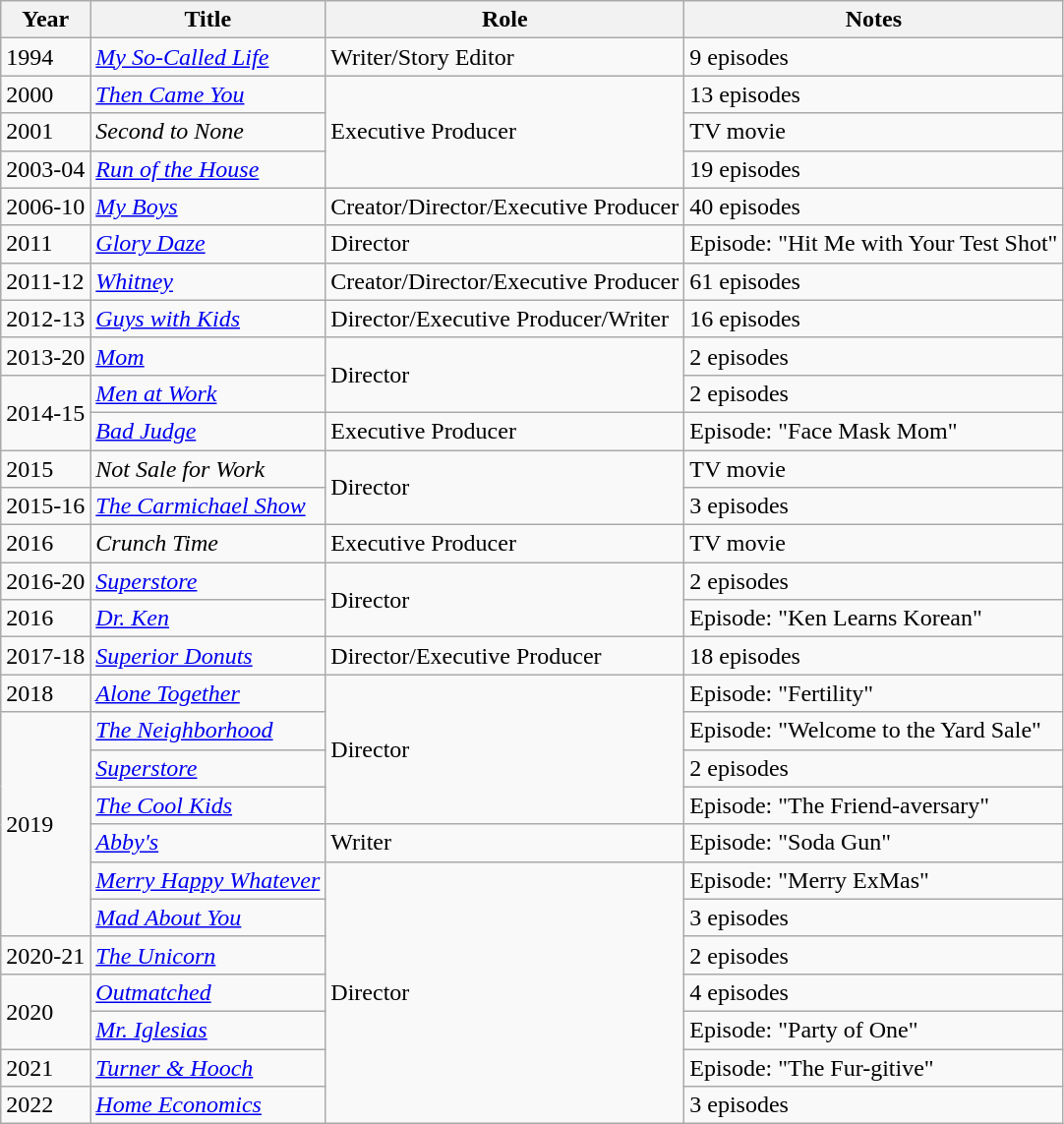<table class="wikitable">
<tr>
<th>Year</th>
<th>Title</th>
<th>Role</th>
<th>Notes</th>
</tr>
<tr>
<td>1994</td>
<td><em><a href='#'>My So-Called Life</a></em></td>
<td>Writer/Story Editor</td>
<td>9 episodes</td>
</tr>
<tr>
<td>2000</td>
<td><em><a href='#'>Then Came You</a></em></td>
<td rowspan="3">Executive Producer</td>
<td>13 episodes</td>
</tr>
<tr>
<td>2001</td>
<td><em>Second to None</em></td>
<td>TV movie</td>
</tr>
<tr>
<td>2003-04</td>
<td><em><a href='#'>Run of the House</a></em></td>
<td>19 episodes</td>
</tr>
<tr>
<td>2006-10</td>
<td><em><a href='#'>My Boys</a></em></td>
<td>Creator/Director/Executive Producer</td>
<td>40 episodes</td>
</tr>
<tr>
<td>2011</td>
<td><em><a href='#'>Glory Daze</a></em></td>
<td>Director</td>
<td>Episode: "Hit Me with Your Test Shot"</td>
</tr>
<tr>
<td>2011-12</td>
<td><em><a href='#'>Whitney</a></em></td>
<td>Creator/Director/Executive Producer</td>
<td>61 episodes</td>
</tr>
<tr>
<td>2012-13</td>
<td><em><a href='#'>Guys with Kids</a></em></td>
<td>Director/Executive Producer/Writer</td>
<td>16 episodes</td>
</tr>
<tr>
<td>2013-20</td>
<td><em><a href='#'>Mom</a></em></td>
<td rowspan="2">Director</td>
<td>2 episodes</td>
</tr>
<tr>
<td rowspan=2>2014-15</td>
<td><em><a href='#'>Men at Work</a></em></td>
<td>2 episodes</td>
</tr>
<tr>
<td><em><a href='#'>Bad Judge</a></em></td>
<td>Executive Producer</td>
<td>Episode: "Face Mask Mom"</td>
</tr>
<tr>
<td>2015</td>
<td><em>Not Sale for Work</em></td>
<td rowspan="2">Director</td>
<td>TV movie</td>
</tr>
<tr>
<td>2015-16</td>
<td><em><a href='#'>The Carmichael Show</a></em></td>
<td>3 episodes</td>
</tr>
<tr>
<td>2016</td>
<td><em>Crunch Time</em></td>
<td>Executive Producer</td>
<td>TV movie</td>
</tr>
<tr>
<td>2016-20</td>
<td><em><a href='#'>Superstore</a></em></td>
<td rowspan="2">Director</td>
<td>2 episodes</td>
</tr>
<tr>
<td>2016</td>
<td><em><a href='#'>Dr. Ken</a></em></td>
<td>Episode: "Ken Learns Korean"</td>
</tr>
<tr>
<td>2017-18</td>
<td><em><a href='#'>Superior Donuts</a></em></td>
<td>Director/Executive Producer</td>
<td>18 episodes</td>
</tr>
<tr>
<td>2018</td>
<td><em><a href='#'>Alone Together</a></em></td>
<td rowspan=4>Director</td>
<td>Episode: "Fertility"</td>
</tr>
<tr>
<td rowspan=6>2019</td>
<td><em><a href='#'>The Neighborhood</a></em></td>
<td>Episode: "Welcome to the Yard Sale"</td>
</tr>
<tr>
<td><em><a href='#'>Superstore</a></em></td>
<td>2 episodes</td>
</tr>
<tr>
<td><em><a href='#'>The Cool Kids</a></em></td>
<td>Episode: "The Friend-aversary"</td>
</tr>
<tr>
<td><em><a href='#'>Abby's</a></em></td>
<td>Writer</td>
<td>Episode: "Soda Gun"</td>
</tr>
<tr>
<td><em><a href='#'>Merry Happy Whatever</a></em></td>
<td rowspan="8">Director</td>
<td>Episode: "Merry ExMas"</td>
</tr>
<tr>
<td><em><a href='#'>Mad About You</a></em></td>
<td>3 episodes</td>
</tr>
<tr>
<td>2020-21</td>
<td><em><a href='#'>The Unicorn</a></em></td>
<td>2 episodes</td>
</tr>
<tr>
<td rowspan=2>2020</td>
<td><em><a href='#'>Outmatched</a></em></td>
<td>4 episodes</td>
</tr>
<tr>
<td><em><a href='#'>Mr. Iglesias</a></em></td>
<td>Episode: "Party of One"</td>
</tr>
<tr>
<td>2021</td>
<td><em><a href='#'>Turner & Hooch</a></em></td>
<td>Episode: "The Fur-gitive"</td>
</tr>
<tr>
<td>2022</td>
<td><em><a href='#'>Home Economics</a></em></td>
<td>3 episodes</td>
</tr>
</table>
